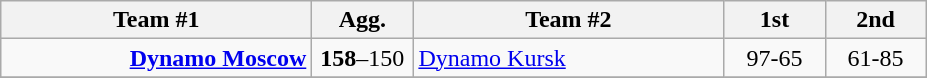<table class=wikitable style="text-align:center">
<tr>
<th width=200>Team #1</th>
<th width=60>Agg.</th>
<th width=200>Team #2</th>
<th width=60>1st</th>
<th width=60>2nd</th>
</tr>
<tr>
<td align=right><strong><a href='#'>Dynamo Moscow</a></strong> </td>
<td><strong>158</strong>–150</td>
<td align=left> <a href='#'>Dynamo Kursk</a></td>
<td align=center>97-65</td>
<td align=center>61-85</td>
</tr>
<tr>
</tr>
</table>
